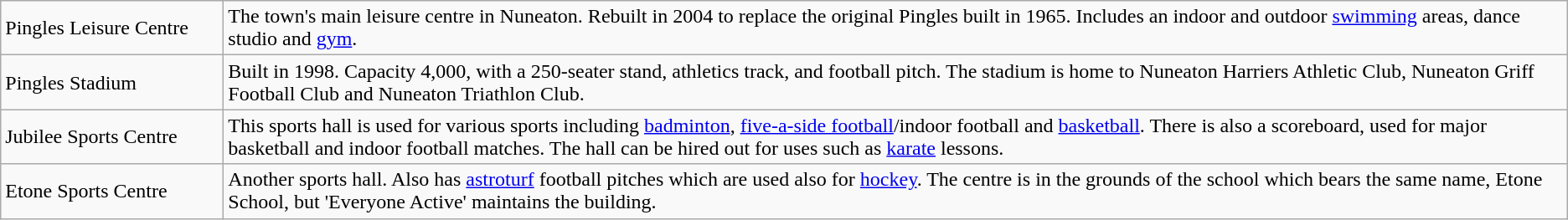<table class=wikitable>
<tr>
<td width=170>Pingles Leisure Centre</td>
<td>The town's main leisure centre in Nuneaton. Rebuilt in 2004 to replace the original Pingles built in 1965. Includes an indoor and outdoor <a href='#'>swimming</a> areas,  dance studio and <a href='#'>gym</a>.</td>
</tr>
<tr>
<td>Pingles Stadium</td>
<td>Built in 1998. Capacity 4,000, with a 250-seater stand, athletics track, and football pitch. The stadium is home to Nuneaton Harriers Athletic Club, Nuneaton Griff Football Club and Nuneaton Triathlon Club.</td>
</tr>
<tr>
<td>Jubilee Sports Centre</td>
<td>This sports hall is used for various sports including <a href='#'>badminton</a>, <a href='#'>five-a-side football</a>/indoor football and <a href='#'>basketball</a>. There is also a scoreboard, used for major basketball and indoor football matches. The hall can be hired out for uses such as <a href='#'>karate</a> lessons.</td>
</tr>
<tr>
<td>Etone Sports Centre</td>
<td>Another sports hall. Also has <a href='#'>astroturf</a> football pitches which are used also for <a href='#'>hockey</a>. The centre is in the grounds of the school which bears the same name, Etone School, but 'Everyone Active' maintains the building.</td>
</tr>
</table>
